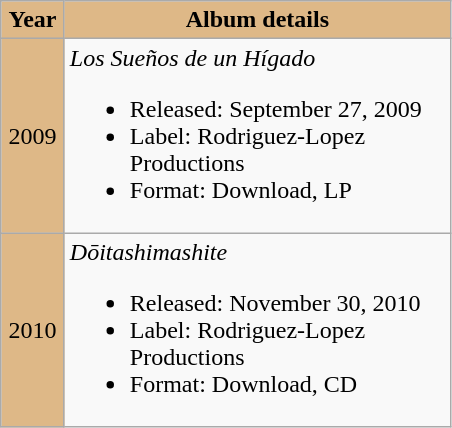<table class ="wikitable">
<tr>
<th width="35" style="background: #deb887">Year</th>
<th width="250" style="background: #deb887">Album details</th>
</tr>
<tr>
<td style="background: #deb887; text-align: center">2009</td>
<td><em>Los Sueños de un Hígado</em><br><ul><li>Released: September 27, 2009</li><li>Label: Rodriguez-Lopez Productions</li><li>Format: Download, LP</li></ul></td>
</tr>
<tr>
<td style="background: #deb887; text-align: center">2010</td>
<td><em>Dōitashimashite</em><br><ul><li>Released: November 30, 2010</li><li>Label: Rodriguez-Lopez Productions</li><li>Format: Download, CD</li></ul></td>
</tr>
</table>
